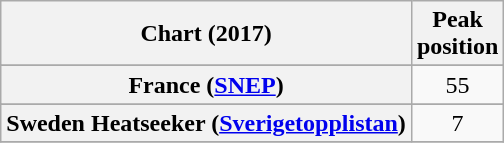<table class="wikitable sortable plainrowheaders" style="text-align:center">
<tr>
<th scope="col">Chart (2017)</th>
<th scope="col">Peak<br>position</th>
</tr>
<tr>
</tr>
<tr>
</tr>
<tr>
<th scope="row">France (<a href='#'>SNEP</a>)</th>
<td>55</td>
</tr>
<tr>
</tr>
<tr>
</tr>
<tr>
<th scope="row">Sweden Heatseeker (<a href='#'>Sverigetopplistan</a>)</th>
<td>7</td>
</tr>
<tr>
</tr>
</table>
